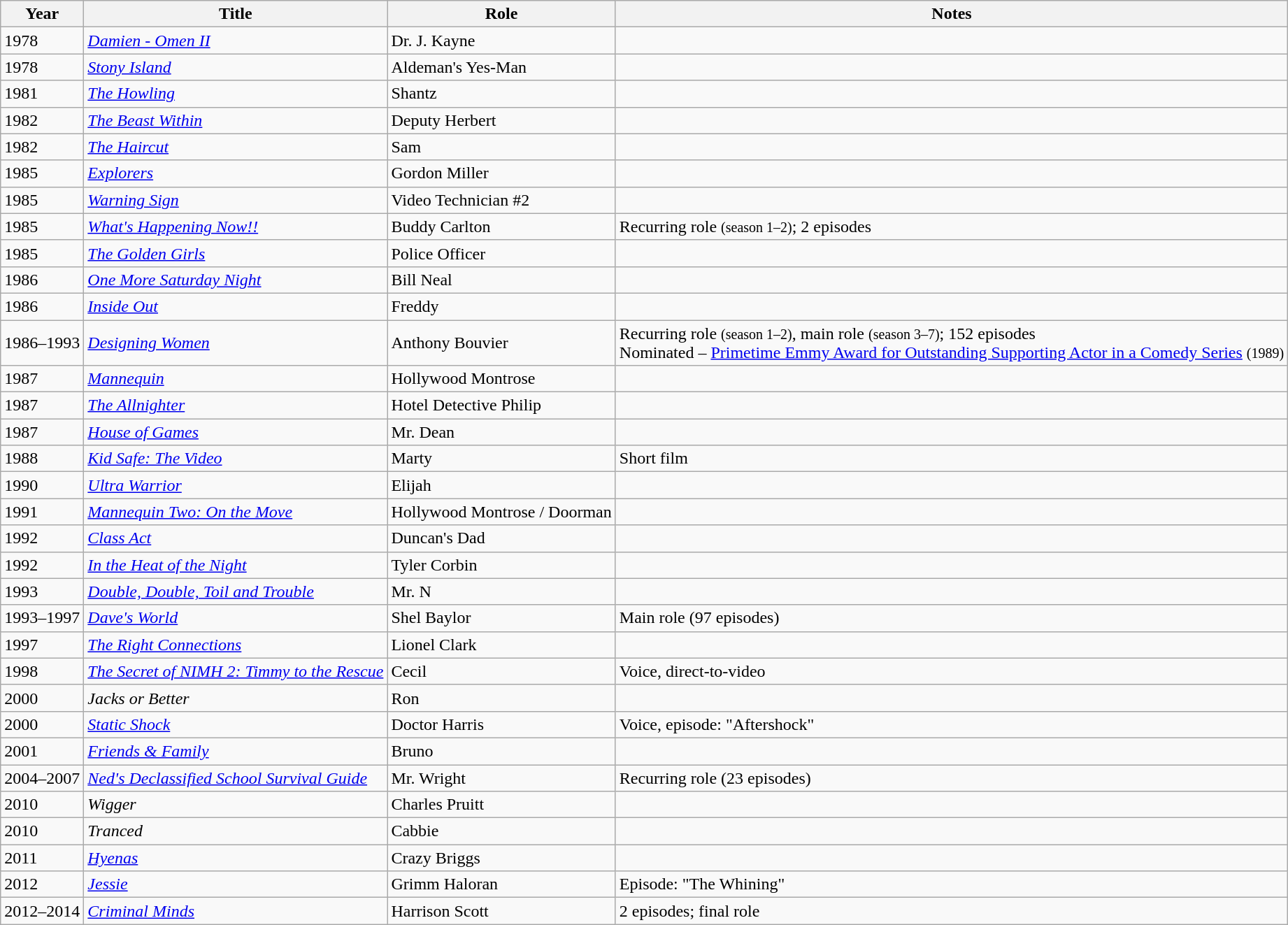<table class="wikitable sortable">
<tr>
<th>Year</th>
<th>Title</th>
<th>Role</th>
<th>Notes</th>
</tr>
<tr>
<td>1978</td>
<td><em><a href='#'>Damien - Omen II</a></em></td>
<td>Dr. J. Kayne</td>
<td></td>
</tr>
<tr>
<td>1978</td>
<td><em><a href='#'>Stony Island</a></em></td>
<td>Aldeman's Yes-Man</td>
<td></td>
</tr>
<tr>
<td>1981</td>
<td><em><a href='#'>The Howling</a></em></td>
<td>Shantz</td>
<td></td>
</tr>
<tr>
<td>1982</td>
<td><em><a href='#'>The Beast Within</a></em></td>
<td>Deputy Herbert</td>
<td></td>
</tr>
<tr>
<td>1982</td>
<td><em><a href='#'>The Haircut</a></em></td>
<td>Sam</td>
<td></td>
</tr>
<tr>
<td>1985</td>
<td><em><a href='#'>Explorers</a></em></td>
<td>Gordon Miller</td>
<td></td>
</tr>
<tr>
<td>1985</td>
<td><em><a href='#'>Warning Sign</a></em></td>
<td>Video Technician #2</td>
<td></td>
</tr>
<tr>
<td>1985</td>
<td><em><a href='#'>What's Happening Now!!</a></em></td>
<td>Buddy Carlton</td>
<td>Recurring role <small>(season 1–2)</small>; 2 episodes</td>
</tr>
<tr>
<td>1985</td>
<td><em><a href='#'>The Golden Girls</a></em></td>
<td>Police Officer</td>
<td></td>
</tr>
<tr>
<td>1986</td>
<td><em><a href='#'>One More Saturday Night</a></em></td>
<td>Bill Neal</td>
<td></td>
</tr>
<tr>
<td>1986</td>
<td><em><a href='#'>Inside Out</a></em></td>
<td>Freddy</td>
<td></td>
</tr>
<tr>
<td>1986–1993</td>
<td><em><a href='#'>Designing Women</a></em></td>
<td>Anthony Bouvier</td>
<td>Recurring role <small>(season 1–2)</small>, main role <small>(season 3–7)</small>; 152 episodes<br>Nominated – <a href='#'>Primetime Emmy Award for Outstanding Supporting Actor in a Comedy Series</a> <small>(1989)</small></td>
</tr>
<tr>
<td>1987</td>
<td><em><a href='#'>Mannequin</a></em></td>
<td>Hollywood Montrose</td>
<td></td>
</tr>
<tr>
<td>1987</td>
<td><em><a href='#'>The Allnighter</a></em></td>
<td>Hotel Detective Philip</td>
<td></td>
</tr>
<tr>
<td>1987</td>
<td><em><a href='#'>House of Games</a></em></td>
<td>Mr. Dean</td>
<td></td>
</tr>
<tr>
<td>1988</td>
<td><em><a href='#'>Kid Safe: The Video</a></em></td>
<td>Marty</td>
<td>Short film</td>
</tr>
<tr>
<td>1990</td>
<td><em><a href='#'>Ultra Warrior</a></em></td>
<td>Elijah</td>
<td></td>
</tr>
<tr>
<td>1991</td>
<td><em><a href='#'>Mannequin Two: On the Move</a></em></td>
<td>Hollywood Montrose / Doorman</td>
<td></td>
</tr>
<tr>
<td>1992</td>
<td><em><a href='#'>Class Act</a></em></td>
<td>Duncan's Dad</td>
<td></td>
</tr>
<tr>
<td>1992</td>
<td><em><a href='#'>In the Heat of the Night</a></em></td>
<td>Tyler Corbin</td>
<td></td>
</tr>
<tr>
<td>1993</td>
<td><em><a href='#'>Double, Double, Toil and Trouble</a></em></td>
<td>Mr. N</td>
<td></td>
</tr>
<tr>
<td>1993–1997</td>
<td><em><a href='#'>Dave's World</a></em></td>
<td>Shel Baylor</td>
<td>Main role (97 episodes)</td>
</tr>
<tr>
<td>1997</td>
<td><em><a href='#'>The Right Connections</a></em></td>
<td>Lionel Clark</td>
<td></td>
</tr>
<tr>
<td>1998</td>
<td><em><a href='#'>The Secret of NIMH 2: Timmy to the Rescue</a></em></td>
<td>Cecil</td>
<td>Voice, direct-to-video</td>
</tr>
<tr>
<td>2000</td>
<td><em>Jacks or Better</em></td>
<td>Ron</td>
<td></td>
</tr>
<tr>
<td>2000</td>
<td><em><a href='#'>Static Shock</a></em></td>
<td>Doctor Harris</td>
<td>Voice, episode: "Aftershock"</td>
</tr>
<tr>
<td>2001</td>
<td><em><a href='#'>Friends & Family</a></em></td>
<td>Bruno</td>
<td></td>
</tr>
<tr>
<td>2004–2007</td>
<td><em><a href='#'>Ned's Declassified School Survival Guide</a></em></td>
<td>Mr. Wright</td>
<td>Recurring role (23 episodes)</td>
</tr>
<tr>
<td>2010</td>
<td><em>Wigger</em></td>
<td>Charles Pruitt</td>
<td></td>
</tr>
<tr>
<td>2010</td>
<td><em>Tranced</em></td>
<td>Cabbie</td>
<td></td>
</tr>
<tr>
<td>2011</td>
<td><em><a href='#'>Hyenas</a></em></td>
<td>Crazy Briggs</td>
<td></td>
</tr>
<tr>
<td>2012</td>
<td><em><a href='#'>Jessie</a></em></td>
<td>Grimm Haloran</td>
<td>Episode: "The Whining"</td>
</tr>
<tr>
<td>2012–2014</td>
<td><em><a href='#'>Criminal Minds</a></em></td>
<td>Harrison Scott</td>
<td>2 episodes; final role</td>
</tr>
</table>
